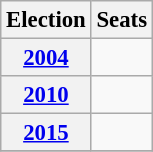<table class="wikitable sortable" style="font-size:95%">
<tr>
<th>Election</th>
<th>Seats</th>
</tr>
<tr>
<th align=center><a href='#'>2004</a></th>
<td align=left></td>
</tr>
<tr>
<th align=center><a href='#'>2010</a></th>
<td align=left></td>
</tr>
<tr>
<th align=center><a href='#'>2015</a></th>
<td align=left></td>
</tr>
<tr>
</tr>
</table>
